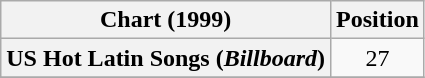<table class="wikitable plainrowheaders " style="text-align:center;">
<tr>
<th scope="col">Chart (1999)</th>
<th scope="col">Position</th>
</tr>
<tr>
<th scope="row">US Hot Latin Songs (<em>Billboard</em>)</th>
<td>27</td>
</tr>
<tr>
</tr>
</table>
